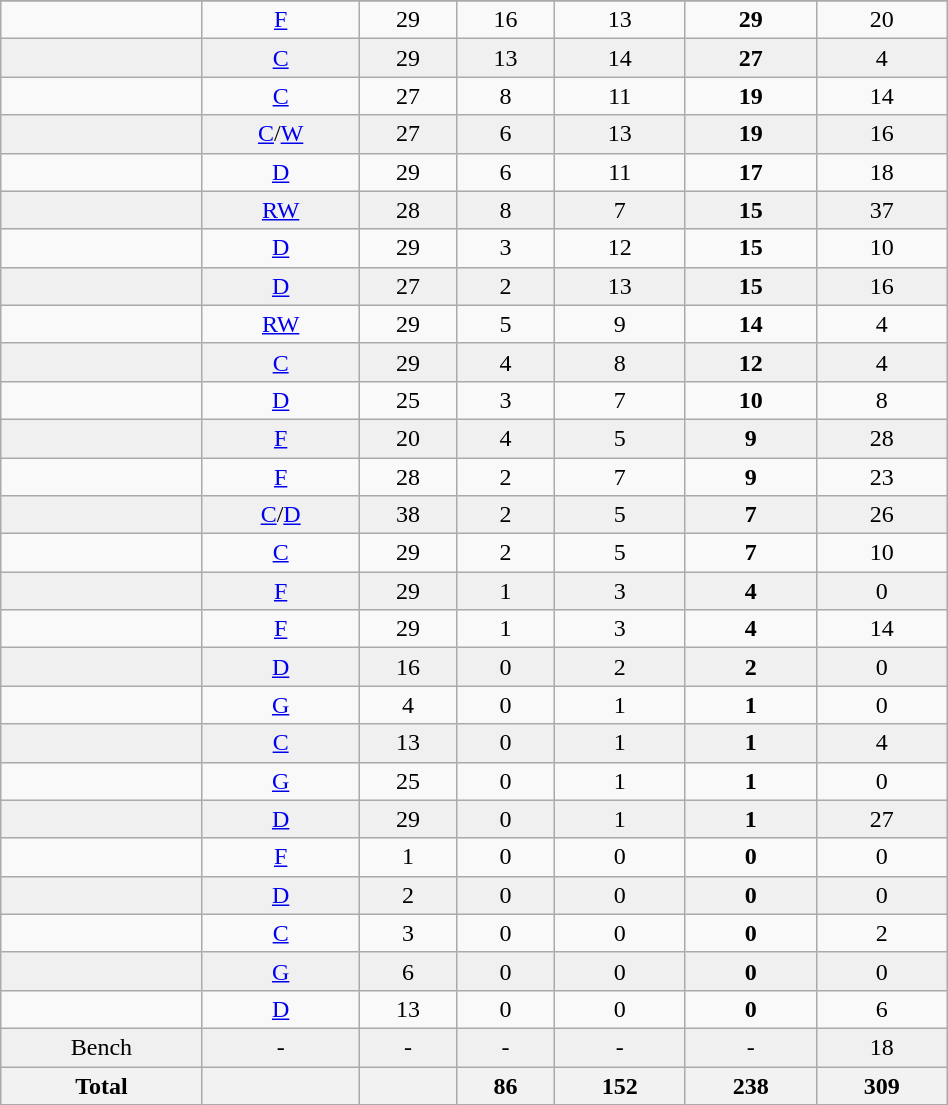<table class="wikitable sortable" width ="50%">
<tr align="center">
</tr>
<tr align="center" bgcolor="">
<td></td>
<td><a href='#'>F</a></td>
<td>29</td>
<td>16</td>
<td>13</td>
<td><strong>29</strong></td>
<td>20</td>
</tr>
<tr align="center" bgcolor="f0f0f0">
<td></td>
<td><a href='#'>C</a></td>
<td>29</td>
<td>13</td>
<td>14</td>
<td><strong>27</strong></td>
<td>4</td>
</tr>
<tr align="center" bgcolor="">
<td></td>
<td><a href='#'>C</a></td>
<td>27</td>
<td>8</td>
<td>11</td>
<td><strong>19</strong></td>
<td>14</td>
</tr>
<tr align="center" bgcolor="f0f0f0">
<td></td>
<td><a href='#'>C</a>/<a href='#'>W</a></td>
<td>27</td>
<td>6</td>
<td>13</td>
<td><strong>19</strong></td>
<td>16</td>
</tr>
<tr align="center" bgcolor="">
<td></td>
<td><a href='#'>D</a></td>
<td>29</td>
<td>6</td>
<td>11</td>
<td><strong>17</strong></td>
<td>18</td>
</tr>
<tr align="center" bgcolor="f0f0f0">
<td></td>
<td><a href='#'>RW</a></td>
<td>28</td>
<td>8</td>
<td>7</td>
<td><strong>15</strong></td>
<td>37</td>
</tr>
<tr align="center" bgcolor="">
<td></td>
<td><a href='#'>D</a></td>
<td>29</td>
<td>3</td>
<td>12</td>
<td><strong>15</strong></td>
<td>10</td>
</tr>
<tr align="center" bgcolor="f0f0f0">
<td></td>
<td><a href='#'>D</a></td>
<td>27</td>
<td>2</td>
<td>13</td>
<td><strong>15</strong></td>
<td>16</td>
</tr>
<tr align="center" bgcolor="">
<td></td>
<td><a href='#'>RW</a></td>
<td>29</td>
<td>5</td>
<td>9</td>
<td><strong>14</strong></td>
<td>4</td>
</tr>
<tr align="center" bgcolor="f0f0f0">
<td></td>
<td><a href='#'>C</a></td>
<td>29</td>
<td>4</td>
<td>8</td>
<td><strong>12</strong></td>
<td>4</td>
</tr>
<tr align="center" bgcolor="">
<td></td>
<td><a href='#'>D</a></td>
<td>25</td>
<td>3</td>
<td>7</td>
<td><strong>10</strong></td>
<td>8</td>
</tr>
<tr align="center" bgcolor="f0f0f0">
<td></td>
<td><a href='#'>F</a></td>
<td>20</td>
<td>4</td>
<td>5</td>
<td><strong>9</strong></td>
<td>28</td>
</tr>
<tr align="center" bgcolor="">
<td></td>
<td><a href='#'>F</a></td>
<td>28</td>
<td>2</td>
<td>7</td>
<td><strong>9</strong></td>
<td>23</td>
</tr>
<tr align="center" bgcolor="f0f0f0">
<td></td>
<td><a href='#'>C</a>/<a href='#'>D</a></td>
<td>38</td>
<td>2</td>
<td>5</td>
<td><strong>7</strong></td>
<td>26</td>
</tr>
<tr align="center" bgcolor="">
<td></td>
<td><a href='#'>C</a></td>
<td>29</td>
<td>2</td>
<td>5</td>
<td><strong>7</strong></td>
<td>10</td>
</tr>
<tr align="center" bgcolor="f0f0f0">
<td></td>
<td><a href='#'>F</a></td>
<td>29</td>
<td>1</td>
<td>3</td>
<td><strong>4</strong></td>
<td>0</td>
</tr>
<tr align="center" bgcolor="">
<td></td>
<td><a href='#'>F</a></td>
<td>29</td>
<td>1</td>
<td>3</td>
<td><strong>4</strong></td>
<td>14</td>
</tr>
<tr align="center" bgcolor="f0f0f0">
<td></td>
<td><a href='#'>D</a></td>
<td>16</td>
<td>0</td>
<td>2</td>
<td><strong>2</strong></td>
<td>0</td>
</tr>
<tr align="center" bgcolor="">
<td></td>
<td><a href='#'>G</a></td>
<td>4</td>
<td>0</td>
<td>1</td>
<td><strong>1</strong></td>
<td>0</td>
</tr>
<tr align="center" bgcolor="f0f0f0">
<td></td>
<td><a href='#'>C</a></td>
<td>13</td>
<td>0</td>
<td>1</td>
<td><strong>1</strong></td>
<td>4</td>
</tr>
<tr align="center" bgcolor="">
<td></td>
<td><a href='#'>G</a></td>
<td>25</td>
<td>0</td>
<td>1</td>
<td><strong>1</strong></td>
<td>0</td>
</tr>
<tr align="center" bgcolor="f0f0f0">
<td></td>
<td><a href='#'>D</a></td>
<td>29</td>
<td>0</td>
<td>1</td>
<td><strong>1</strong></td>
<td>27</td>
</tr>
<tr align="center" bgcolor="">
<td></td>
<td><a href='#'>F</a></td>
<td>1</td>
<td>0</td>
<td>0</td>
<td><strong>0</strong></td>
<td>0</td>
</tr>
<tr align="center" bgcolor="f0f0f0">
<td></td>
<td><a href='#'>D</a></td>
<td>2</td>
<td>0</td>
<td>0</td>
<td><strong>0</strong></td>
<td>0</td>
</tr>
<tr align="center" bgcolor="">
<td></td>
<td><a href='#'>C</a></td>
<td>3</td>
<td>0</td>
<td>0</td>
<td><strong>0</strong></td>
<td>2</td>
</tr>
<tr align="center" bgcolor="f0f0f0">
<td></td>
<td><a href='#'>G</a></td>
<td>6</td>
<td>0</td>
<td>0</td>
<td><strong>0</strong></td>
<td>0</td>
</tr>
<tr align="center" bgcolor="">
<td></td>
<td><a href='#'>D</a></td>
<td>13</td>
<td>0</td>
<td>0</td>
<td><strong>0</strong></td>
<td>6</td>
</tr>
<tr align="center" bgcolor="f0f0f0">
<td>Bench</td>
<td>-</td>
<td>-</td>
<td>-</td>
<td>-</td>
<td>-</td>
<td>18</td>
</tr>
<tr>
<th>Total</th>
<th></th>
<th></th>
<th>86</th>
<th>152</th>
<th>238</th>
<th>309</th>
</tr>
</table>
